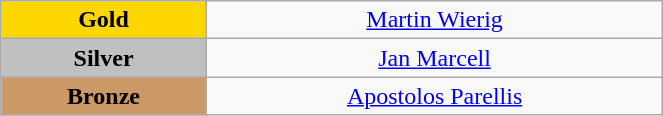<table class="wikitable" style="text-align:center; " width="35%">
<tr>
<td bgcolor="gold"><strong>Gold</strong></td>
<td><a href='#'>Martin Wierig</a><br>  <small><em></em></small></td>
</tr>
<tr>
<td bgcolor="silver"><strong>Silver</strong></td>
<td><a href='#'>Jan Marcell</a><br>  <small><em></em></small></td>
</tr>
<tr>
<td bgcolor="CC9966"><strong>Bronze</strong></td>
<td><a href='#'>Apostolos Parellis</a><br>  <small><em></em></small></td>
</tr>
</table>
